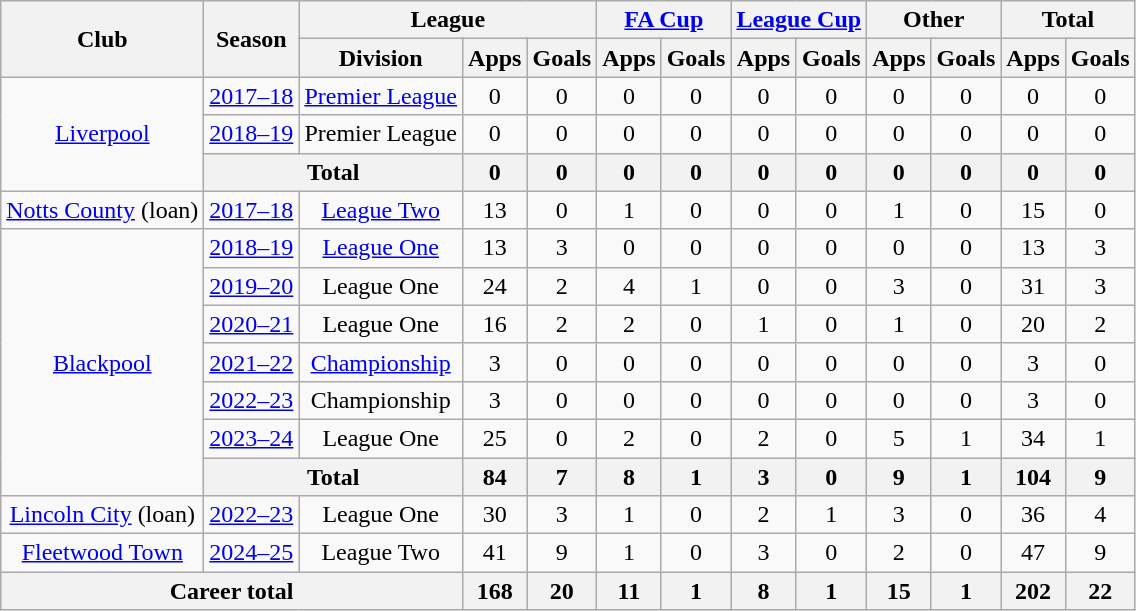<table class="wikitable" style="text-align:center">
<tr>
<th rowspan="2">Club</th>
<th rowspan="2">Season</th>
<th colspan="3">League</th>
<th colspan="2"><a href='#'>FA Cup</a></th>
<th colspan="2"><a href='#'>League Cup</a></th>
<th colspan="2">Other</th>
<th colspan="2">Total</th>
</tr>
<tr>
<th>Division</th>
<th>Apps</th>
<th>Goals</th>
<th>Apps</th>
<th>Goals</th>
<th>Apps</th>
<th>Goals</th>
<th>Apps</th>
<th>Goals</th>
<th>Apps</th>
<th>Goals</th>
</tr>
<tr>
<td rowspan=3><a href='#'>Liverpool</a></td>
<td><a href='#'>2017–18</a></td>
<td><a href='#'>Premier League</a></td>
<td>0</td>
<td>0</td>
<td>0</td>
<td>0</td>
<td>0</td>
<td>0</td>
<td>0</td>
<td>0</td>
<td>0</td>
<td>0</td>
</tr>
<tr>
<td><a href='#'>2018–19</a></td>
<td>Premier League</td>
<td>0</td>
<td>0</td>
<td>0</td>
<td>0</td>
<td>0</td>
<td>0</td>
<td>0</td>
<td>0</td>
<td>0</td>
<td>0</td>
</tr>
<tr>
<th colspan="2">Total</th>
<th>0</th>
<th>0</th>
<th>0</th>
<th>0</th>
<th>0</th>
<th>0</th>
<th>0</th>
<th>0</th>
<th>0</th>
<th>0</th>
</tr>
<tr>
<td><a href='#'>Notts County</a> (loan)</td>
<td><a href='#'>2017–18</a></td>
<td><a href='#'>League Two</a></td>
<td>13</td>
<td>0</td>
<td>1</td>
<td>0</td>
<td>0</td>
<td>0</td>
<td>1</td>
<td>0</td>
<td>15</td>
<td>0</td>
</tr>
<tr>
<td rowspan=7><a href='#'>Blackpool</a></td>
<td><a href='#'>2018–19</a></td>
<td><a href='#'>League One</a></td>
<td>13</td>
<td>3</td>
<td>0</td>
<td>0</td>
<td>0</td>
<td>0</td>
<td>0</td>
<td>0</td>
<td>13</td>
<td>3</td>
</tr>
<tr>
<td><a href='#'>2019–20</a></td>
<td>League One</td>
<td>24</td>
<td>2</td>
<td>4</td>
<td>1</td>
<td>0</td>
<td>0</td>
<td>3</td>
<td>0</td>
<td>31</td>
<td>3</td>
</tr>
<tr>
<td><a href='#'>2020–21</a></td>
<td>League One</td>
<td>16</td>
<td>2</td>
<td>2</td>
<td>0</td>
<td>1</td>
<td>0</td>
<td>1</td>
<td>0</td>
<td>20</td>
<td>2</td>
</tr>
<tr>
<td><a href='#'>2021–22</a></td>
<td><a href='#'>Championship</a></td>
<td>3</td>
<td>0</td>
<td>0</td>
<td>0</td>
<td>0</td>
<td>0</td>
<td>0</td>
<td>0</td>
<td>3</td>
<td>0</td>
</tr>
<tr>
<td><a href='#'>2022–23</a></td>
<td>Championship</td>
<td>3</td>
<td>0</td>
<td>0</td>
<td>0</td>
<td>0</td>
<td>0</td>
<td>0</td>
<td>0</td>
<td>3</td>
<td>0</td>
</tr>
<tr>
<td><a href='#'>2023–24</a></td>
<td>League One</td>
<td>25</td>
<td>0</td>
<td>2</td>
<td>0</td>
<td>2</td>
<td>0</td>
<td>5</td>
<td>1</td>
<td>34</td>
<td>1</td>
</tr>
<tr>
<th colspan="2">Total</th>
<th>84</th>
<th>7</th>
<th>8</th>
<th>1</th>
<th>3</th>
<th>0</th>
<th>9</th>
<th>1</th>
<th>104</th>
<th>9</th>
</tr>
<tr>
<td><a href='#'>Lincoln City</a> (loan)</td>
<td><a href='#'>2022–23</a></td>
<td>League One</td>
<td>30</td>
<td>3</td>
<td>1</td>
<td>0</td>
<td>2</td>
<td>1</td>
<td>3</td>
<td>0</td>
<td>36</td>
<td>4</td>
</tr>
<tr>
<td><a href='#'>Fleetwood Town</a></td>
<td><a href='#'>2024–25</a></td>
<td>League Two</td>
<td>41</td>
<td>9</td>
<td>1</td>
<td>0</td>
<td>3</td>
<td>0</td>
<td>2</td>
<td>0</td>
<td>47</td>
<td>9</td>
</tr>
<tr>
<th colspan="3">Career total</th>
<th>168</th>
<th>20</th>
<th>11</th>
<th>1</th>
<th>8</th>
<th>1</th>
<th>15</th>
<th>1</th>
<th>202</th>
<th>22</th>
</tr>
</table>
